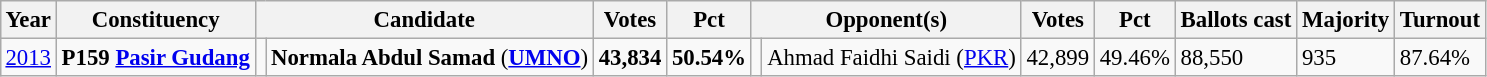<table class="wikitable" style="margin:0.5em ; font-size:95%">
<tr>
<th>Year</th>
<th>Constituency</th>
<th colspan=2>Candidate</th>
<th>Votes</th>
<th>Pct</th>
<th colspan=2>Opponent(s)</th>
<th>Votes</th>
<th>Pct</th>
<th>Ballots cast</th>
<th>Majority</th>
<th>Turnout</th>
</tr>
<tr>
<td><a href='#'>2013</a></td>
<td><strong>P159 <a href='#'>Pasir Gudang</a></strong></td>
<td></td>
<td><strong>Normala Abdul Samad</strong> (<a href='#'><strong>UMNO</strong></a>)</td>
<td style="text-align:right;"><strong>43,834</strong></td>
<td><strong>50.54%</strong></td>
<td></td>
<td>Ahmad Faidhi Saidi (<a href='#'>PKR</a>)</td>
<td style="text-align:right;">42,899</td>
<td>49.46%</td>
<td>88,550</td>
<td>935</td>
<td>87.64%</td>
</tr>
</table>
